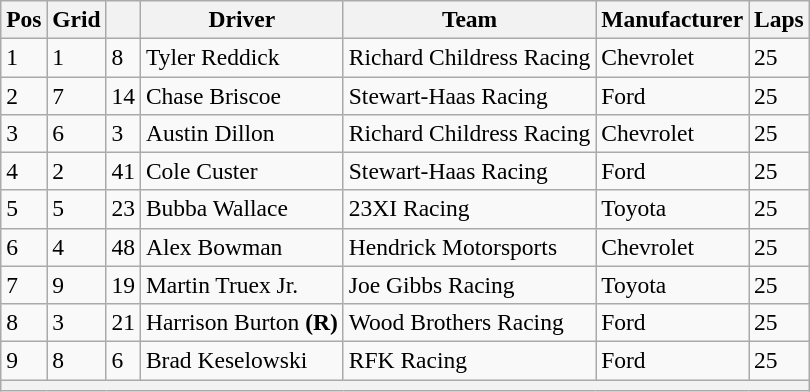<table class="wikitable" style="font-size:98%">
<tr>
<th>Pos</th>
<th>Grid</th>
<th></th>
<th>Driver</th>
<th>Team</th>
<th>Manufacturer</th>
<th>Laps</th>
</tr>
<tr>
<td>1</td>
<td>1</td>
<td>8</td>
<td>Tyler Reddick</td>
<td>Richard Childress Racing</td>
<td>Chevrolet</td>
<td>25</td>
</tr>
<tr>
<td>2</td>
<td>7</td>
<td>14</td>
<td>Chase Briscoe</td>
<td>Stewart-Haas Racing</td>
<td>Ford</td>
<td>25</td>
</tr>
<tr>
<td>3</td>
<td>6</td>
<td>3</td>
<td>Austin Dillon</td>
<td>Richard Childress Racing</td>
<td>Chevrolet</td>
<td>25</td>
</tr>
<tr>
<td>4</td>
<td>2</td>
<td>41</td>
<td>Cole Custer</td>
<td>Stewart-Haas Racing</td>
<td>Ford</td>
<td>25</td>
</tr>
<tr>
<td>5</td>
<td>5</td>
<td>23</td>
<td>Bubba Wallace</td>
<td>23XI Racing</td>
<td>Toyota</td>
<td>25</td>
</tr>
<tr>
<td>6</td>
<td>4</td>
<td>48</td>
<td>Alex Bowman</td>
<td>Hendrick Motorsports</td>
<td>Chevrolet</td>
<td>25</td>
</tr>
<tr>
<td>7</td>
<td>9</td>
<td>19</td>
<td>Martin Truex Jr.</td>
<td>Joe Gibbs Racing</td>
<td>Toyota</td>
<td>25</td>
</tr>
<tr>
<td>8</td>
<td>3</td>
<td>21</td>
<td>Harrison Burton <strong>(R)</strong></td>
<td>Wood Brothers Racing</td>
<td>Ford</td>
<td>25</td>
</tr>
<tr>
<td>9</td>
<td>8</td>
<td>6</td>
<td>Brad Keselowski</td>
<td>RFK Racing</td>
<td>Ford</td>
<td>25</td>
</tr>
<tr>
<th colspan="7"></th>
</tr>
</table>
